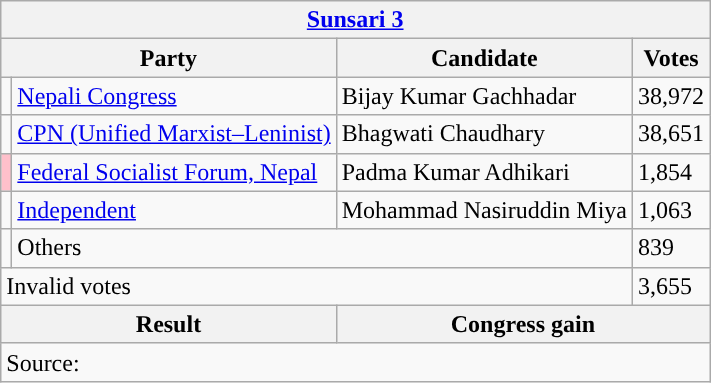<table class="wikitable">
<tr>
<th colspan="4"><a href='#'>Sunsari 3</a></th>
</tr>
<tr>
<th colspan="2">Party</th>
<th>Candidate</th>
<th>Votes</th>
</tr>
<tr>
<td style="background-color:"></td>
<td><a href='#'>Nepali Congress</a></td>
<td>Bijay Kumar Gachhadar</td>
<td>38,972</td>
</tr>
<tr>
<td style="background-color:"></td>
<td><a href='#'>CPN (Unified Marxist–Leninist)</a></td>
<td>Bhagwati Chaudhary</td>
<td>38,651</td>
</tr>
<tr>
<td style="background-color:#ffc0cb"></td>
<td><a href='#'>Federal Socialist Forum, Nepal</a></td>
<td>Padma Kumar Adhikari</td>
<td>1,854</td>
</tr>
<tr>
<td style="background-color:"></td>
<td><a href='#'>Independent</a></td>
<td>Mohammad Nasiruddin Miya</td>
<td>1,063</td>
</tr>
<tr>
<td></td>
<td colspan="2">Others</td>
<td>839</td>
</tr>
<tr>
<td colspan="3">Invalid votes</td>
<td>3,655</td>
</tr>
<tr>
<th colspan="2">Result</th>
<th colspan="2">Congress gain</th>
</tr>
<tr>
<td colspan="4">Source: </td>
</tr>
</table>
